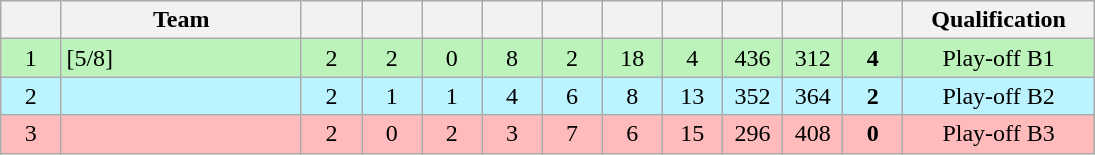<table class=wikitable style="text-align:center" width=730>
<tr>
<th width=5.5%></th>
<th width=22%>Team</th>
<th width=5.5%></th>
<th width=5.5%></th>
<th width=5.5%></th>
<th width=5.5%></th>
<th width=5.5%></th>
<th width=5.5%></th>
<th width=5.5%></th>
<th width=5.5%></th>
<th width=5.5%></th>
<th width=5.5%></th>
<th width=18%>Qualification</th>
</tr>
<tr bgcolor=#bbf3bb>
<td>1</td>
<td style="text-align:left"> [5/8]</td>
<td>2</td>
<td>2</td>
<td>0</td>
<td>8</td>
<td>2</td>
<td>18</td>
<td>4</td>
<td>436</td>
<td>312</td>
<td><strong>4</strong></td>
<td>Play-off B1</td>
</tr>
<tr bgcolor=#bbf3ff>
<td>2</td>
<td style="text-align:left"></td>
<td>2</td>
<td>1</td>
<td>1</td>
<td>4</td>
<td>6</td>
<td>8</td>
<td>13</td>
<td>352</td>
<td>364</td>
<td><strong>2</strong></td>
<td>Play-off B2</td>
</tr>
<tr bgcolor=#ffbbbb>
<td>3</td>
<td style="text-align:left"></td>
<td>2</td>
<td>0</td>
<td>2</td>
<td>3</td>
<td>7</td>
<td>6</td>
<td>15</td>
<td>296</td>
<td>408</td>
<td><strong>0</strong></td>
<td>Play-off B3</td>
</tr>
</table>
